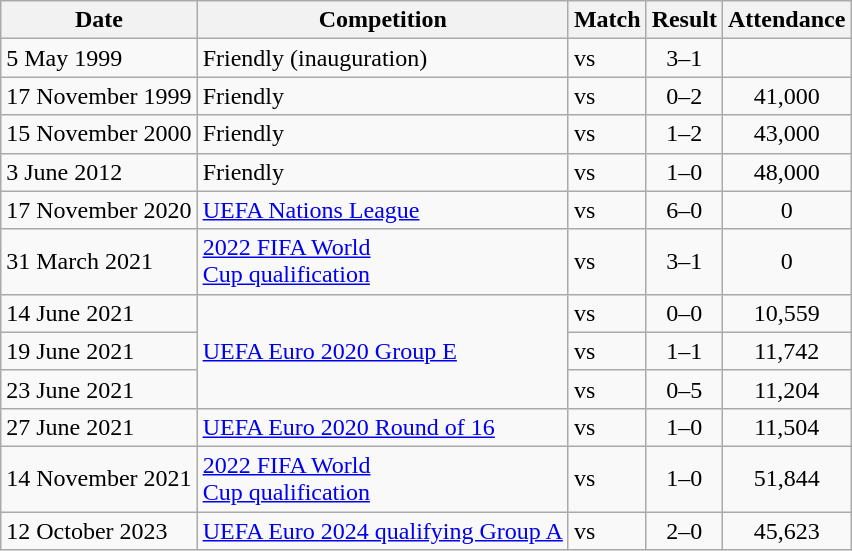<table class="wikitable">
<tr>
<th>Date</th>
<th>Competition</th>
<th>Match</th>
<th>Result</th>
<th>Attendance</th>
</tr>
<tr>
<td>5 May 1999</td>
<td>Friendly (inauguration)</td>
<td> vs </td>
<td style="text-align:center">3–1</td>
<td style="text-align:center"></td>
</tr>
<tr>
<td>17 November 1999</td>
<td>Friendly</td>
<td> vs </td>
<td style="text-align:center">0–2</td>
<td style="text-align:center">41,000</td>
</tr>
<tr>
<td>15 November 2000</td>
<td>Friendly</td>
<td> vs </td>
<td style="text-align:center">1–2</td>
<td style="text-align:center">43,000</td>
</tr>
<tr>
<td>3 June 2012</td>
<td>Friendly</td>
<td> vs </td>
<td style="text-align:center">1–0</td>
<td style="text-align:center">48,000</td>
</tr>
<tr>
<td>17 November 2020</td>
<td><a href='#'>UEFA Nations League</a></td>
<td> vs </td>
<td style="text-align:center">6–0</td>
<td style="text-align:center">0</td>
</tr>
<tr>
<td>31 March 2021</td>
<td><a href='#'>2022 FIFA World<br>Cup qualification</a></td>
<td> vs </td>
<td style="text-align:center">3–1</td>
<td style="text-align:center">0</td>
</tr>
<tr>
<td>14 June 2021</td>
<td rowspan="3"><a href='#'>UEFA Euro 2020 Group E</a></td>
<td> vs </td>
<td style="text-align:center">0–0</td>
<td style="text-align:center">10,559</td>
</tr>
<tr>
<td>19 June 2021</td>
<td> vs </td>
<td style="text-align:center">1–1</td>
<td style="text-align:center">11,742</td>
</tr>
<tr>
<td>23 June 2021</td>
<td> vs </td>
<td style="text-align:center">0–5</td>
<td style="text-align:center">11,204</td>
</tr>
<tr>
<td>27 June 2021</td>
<td><a href='#'>UEFA Euro 2020 Round of 16</a></td>
<td> vs </td>
<td style="text-align:center">1–0</td>
<td style="text-align:center">11,504</td>
</tr>
<tr>
<td>14 November 2021</td>
<td><a href='#'>2022 FIFA World<br>Cup qualification</a></td>
<td> vs </td>
<td style="text-align:center">1–0</td>
<td style="text-align:center">51,844</td>
</tr>
<tr>
<td>12 October 2023</td>
<td><a href='#'>UEFA Euro 2024 qualifying Group A</a></td>
<td> vs </td>
<td style="text-align:center">2–0</td>
<td style="text-align:center">45,623</td>
</tr>
</table>
